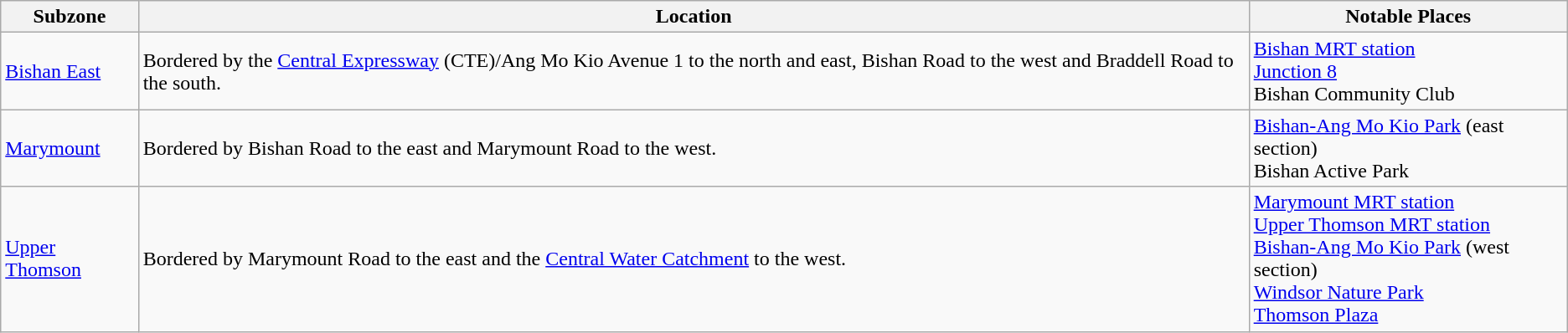<table class="wikitable">
<tr>
<th>Subzone</th>
<th>Location</th>
<th>Notable Places</th>
</tr>
<tr>
<td><a href='#'>Bishan East</a></td>
<td>Bordered by the <a href='#'>Central Expressway</a> (CTE)/Ang Mo Kio Avenue 1 to the north and east, Bishan Road to the west and Braddell Road to the south.</td>
<td><a href='#'>Bishan MRT station</a><br><a href='#'>Junction 8</a><br>Bishan Community Club</td>
</tr>
<tr>
<td><a href='#'>Marymount</a></td>
<td>Bordered by Bishan Road to the east and Marymount Road to the west.</td>
<td><a href='#'>Bishan-Ang Mo Kio Park</a> (east section)<br>Bishan Active Park</td>
</tr>
<tr>
<td><a href='#'>Upper Thomson</a></td>
<td>Bordered by Marymount Road to the east and the <a href='#'>Central Water Catchment</a> to the west.</td>
<td><a href='#'>Marymount MRT station</a><br><a href='#'>Upper Thomson MRT station</a><br><a href='#'>Bishan-Ang Mo Kio Park</a> (west section)<br><a href='#'>Windsor Nature Park</a><br><a href='#'>Thomson Plaza</a></td>
</tr>
</table>
